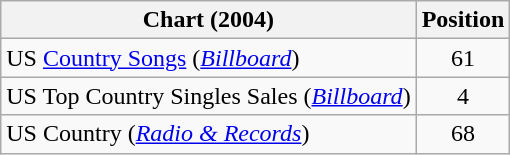<table class="wikitable">
<tr>
<th>Chart (2004)</th>
<th>Position</th>
</tr>
<tr>
<td>US <a href='#'>Country Songs</a> (<a href='#'><em>Billboard</em></a>)</td>
<td align="center">61</td>
</tr>
<tr>
<td>US Top Country Singles Sales (<a href='#'><em>Billboard</em></a>)</td>
<td align="center">4</td>
</tr>
<tr>
<td>US Country (<em><a href='#'>Radio & Records</a></em>)</td>
<td align="center">68</td>
</tr>
</table>
